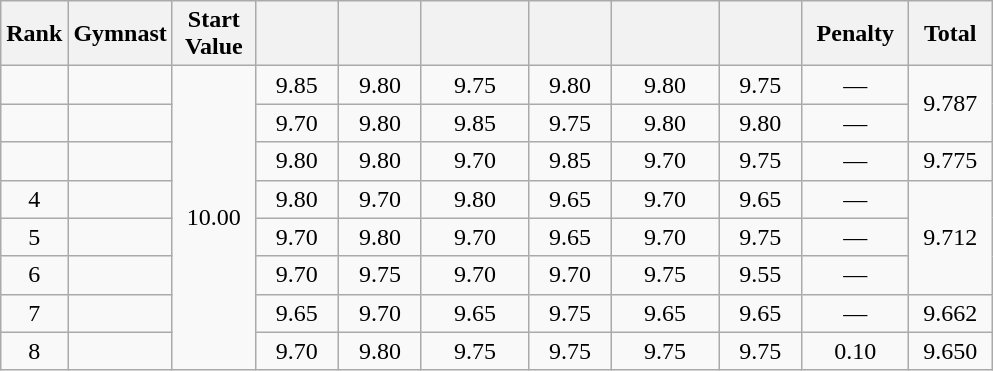<table class="wikitable" style="text-align:center">
<tr>
<th !style="width:3em">Rank</th>
<th>Gymnast</th>
<th style="width:3em">Start<br>Value</th>
<th style="vertical-align:bottom; width:3em"></th>
<th style="vertical-align:bottom; width:3em"></th>
<th style="vertical-align:bottom; width:4em"></th>
<th style="vertical-align:bottom; width:3em"></th>
<th style="vertical-align:bottom; width:4em"></th>
<th style="vertical-align:bottom; width:3em"></th>
<th style="width:4em">Penalty</th>
<th style="width:3em">Total</th>
</tr>
<tr>
<td></td>
<td align=left></td>
<td rowspan="8">10.00</td>
<td>9.85</td>
<td>9.80</td>
<td>9.75</td>
<td>9.80</td>
<td>9.80</td>
<td>9.75</td>
<td>—</td>
<td rowspan="2">9.787</td>
</tr>
<tr>
<td></td>
<td align=left></td>
<td>9.70</td>
<td>9.80</td>
<td>9.85</td>
<td>9.75</td>
<td>9.80</td>
<td>9.80</td>
<td>—</td>
</tr>
<tr>
<td></td>
<td align=left></td>
<td>9.80</td>
<td>9.80</td>
<td>9.70</td>
<td>9.85</td>
<td>9.70</td>
<td>9.75</td>
<td>—</td>
<td>9.775</td>
</tr>
<tr>
<td>4</td>
<td align=left></td>
<td>9.80</td>
<td>9.70</td>
<td>9.80</td>
<td>9.65</td>
<td>9.70</td>
<td>9.65</td>
<td>—</td>
<td rowspan="3">9.712</td>
</tr>
<tr>
<td>5</td>
<td align=left></td>
<td>9.70</td>
<td>9.80</td>
<td>9.70</td>
<td>9.65</td>
<td>9.70</td>
<td>9.75</td>
<td>—</td>
</tr>
<tr>
<td>6</td>
<td align=left></td>
<td>9.70</td>
<td>9.75</td>
<td>9.70</td>
<td>9.70</td>
<td>9.75</td>
<td>9.55</td>
<td>—</td>
</tr>
<tr>
<td>7</td>
<td align=left></td>
<td>9.65</td>
<td>9.70</td>
<td>9.65</td>
<td>9.75</td>
<td>9.65</td>
<td>9.65</td>
<td>—</td>
<td>9.662</td>
</tr>
<tr>
<td>8</td>
<td align=left></td>
<td>9.70</td>
<td>9.80</td>
<td>9.75</td>
<td>9.75</td>
<td>9.75</td>
<td>9.75</td>
<td>0.10</td>
<td>9.650</td>
</tr>
</table>
